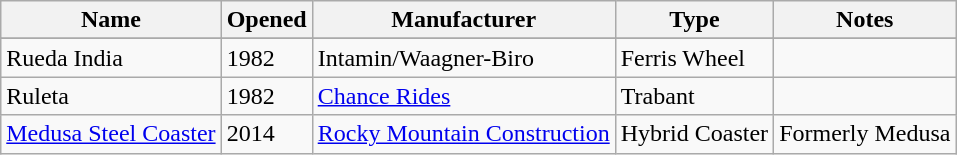<table class="wikitable sortable">
<tr>
<th>Name</th>
<th>Opened</th>
<th>Manufacturer</th>
<th>Type</th>
<th>Notes</th>
</tr>
<tr>
</tr>
<tr>
<td>Rueda India</td>
<td>1982</td>
<td>Intamin/Waagner-Biro</td>
<td>Ferris Wheel</td>
<td></td>
</tr>
<tr>
<td>Ruleta</td>
<td>1982</td>
<td><a href='#'>Chance Rides</a></td>
<td>Trabant</td>
<td></td>
</tr>
<tr>
<td><a href='#'>Medusa Steel Coaster</a></td>
<td>2014</td>
<td><a href='#'>Rocky Mountain Construction</a></td>
<td>Hybrid Coaster</td>
<td>Formerly Medusa</td>
</tr>
</table>
